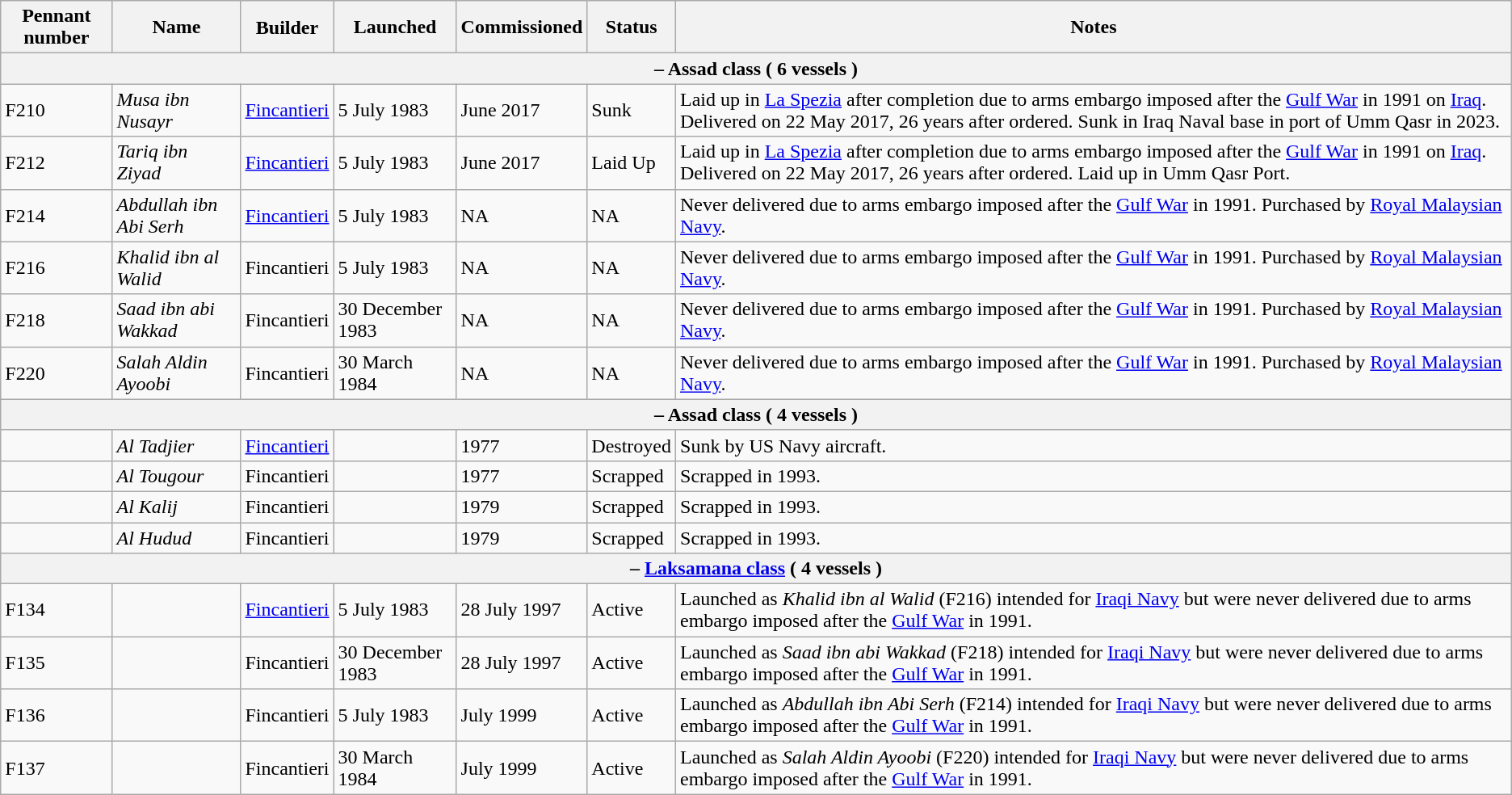<table class="wikitable">
<tr>
<th>Pennant number</th>
<th>Name</th>
<th style="line-height:1.2em;">Builder</th>
<th>Launched</th>
<th>Commissioned</th>
<th>Status</th>
<th>Notes</th>
</tr>
<tr>
<th colspan="7"> – Assad class  ( 6 vessels )</th>
</tr>
<tr>
<td>F210</td>
<td><em>Musa ibn Nusayr</em></td>
<td><a href='#'>Fincantieri</a></td>
<td>5 July 1983</td>
<td>June 2017</td>
<td>Sunk</td>
<td>Laid up in <a href='#'>La Spezia</a> after completion due to arms embargo imposed after the <a href='#'>Gulf War</a> in 1991 on <a href='#'>Iraq</a>. Delivered on 22 May 2017, 26 years after ordered. Sunk in Iraq Naval base in port of Umm Qasr in 2023.</td>
</tr>
<tr>
<td>F212</td>
<td><em>Tariq ibn Ziyad</em></td>
<td><a href='#'>Fincantieri</a></td>
<td>5 July 1983</td>
<td>June 2017</td>
<td>Laid Up</td>
<td>Laid up in <a href='#'>La Spezia</a> after completion due to arms embargo imposed after the <a href='#'>Gulf War</a> in 1991 on <a href='#'>Iraq</a>. Delivered on 22 May 2017, 26 years after ordered. Laid up in Umm Qasr Port.</td>
</tr>
<tr>
<td>F214</td>
<td><em>Abdullah ibn Abi Serh</em></td>
<td><a href='#'>Fincantieri</a></td>
<td>5 July 1983</td>
<td>NA</td>
<td>NA</td>
<td>Never delivered due to arms embargo imposed after the <a href='#'>Gulf War</a> in 1991. Purchased by <a href='#'>Royal Malaysian Navy</a>.</td>
</tr>
<tr>
<td>F216</td>
<td><em>Khalid ibn al Walid</em></td>
<td>Fincantieri</td>
<td>5 July 1983</td>
<td>NA</td>
<td>NA</td>
<td>Never delivered due to arms embargo imposed after the <a href='#'>Gulf War</a> in 1991. Purchased by <a href='#'>Royal Malaysian Navy</a>.</td>
</tr>
<tr>
<td>F218</td>
<td><em>Saad ibn abi Wakkad</em></td>
<td>Fincantieri</td>
<td>30 December 1983</td>
<td>NA</td>
<td>NA</td>
<td>Never delivered due to arms embargo imposed after the <a href='#'>Gulf War</a> in 1991. Purchased by <a href='#'>Royal Malaysian Navy</a>.</td>
</tr>
<tr>
<td>F220</td>
<td><em>Salah Aldin Ayoobi</em></td>
<td>Fincantieri</td>
<td>30 March 1984</td>
<td>NA</td>
<td>NA</td>
<td>Never delivered due to arms embargo imposed after the <a href='#'>Gulf War</a> in 1991. Purchased by <a href='#'>Royal Malaysian Navy</a>.</td>
</tr>
<tr>
<th colspan="7"> – Assad class ( 4 vessels )</th>
</tr>
<tr>
<td></td>
<td><em>Al Tadjier</em></td>
<td><a href='#'>Fincantieri</a></td>
<td></td>
<td>1977</td>
<td>Destroyed</td>
<td>Sunk by US Navy aircraft.</td>
</tr>
<tr>
<td></td>
<td><em>Al Tougour</em></td>
<td>Fincantieri</td>
<td></td>
<td>1977</td>
<td>Scrapped</td>
<td>Scrapped in 1993.</td>
</tr>
<tr>
<td></td>
<td><em>Al Kalij</em></td>
<td>Fincantieri</td>
<td></td>
<td>1979</td>
<td>Scrapped</td>
<td>Scrapped in 1993.</td>
</tr>
<tr>
<td></td>
<td><em>Al Hudud</em></td>
<td>Fincantieri</td>
<td></td>
<td>1979</td>
<td>Scrapped</td>
<td>Scrapped in 1993.</td>
</tr>
<tr>
<th colspan="7"> – <a href='#'>Laksamana class</a> ( 4 vessels )</th>
</tr>
<tr>
<td>F134</td>
<td></td>
<td><a href='#'>Fincantieri</a></td>
<td>5 July 1983</td>
<td>28 July 1997</td>
<td>Active</td>
<td>Launched as <em>Khalid ibn al Walid</em> (F216) intended for <a href='#'>Iraqi Navy</a> but were never delivered due to arms embargo imposed after the <a href='#'>Gulf War</a> in 1991.</td>
</tr>
<tr>
<td>F135</td>
<td></td>
<td>Fincantieri</td>
<td>30 December 1983</td>
<td>28 July 1997</td>
<td>Active</td>
<td>Launched as <em>Saad ibn abi Wakkad</em> (F218) intended for <a href='#'>Iraqi Navy</a> but were never delivered due to arms embargo imposed after the <a href='#'>Gulf War</a> in 1991.</td>
</tr>
<tr>
<td>F136</td>
<td></td>
<td>Fincantieri</td>
<td>5 July 1983</td>
<td>July 1999</td>
<td>Active</td>
<td>Launched as <em>Abdullah ibn Abi Serh</em> (F214) intended for <a href='#'>Iraqi Navy</a> but were never delivered due to arms embargo imposed after the <a href='#'>Gulf War</a> in 1991.</td>
</tr>
<tr>
<td>F137</td>
<td></td>
<td>Fincantieri</td>
<td>30 March 1984</td>
<td>July 1999</td>
<td>Active</td>
<td>Launched as <em>Salah Aldin Ayoobi</em> (F220) intended for <a href='#'>Iraqi Navy</a> but were never delivered due to arms embargo imposed after the <a href='#'>Gulf War</a> in 1991.</td>
</tr>
</table>
